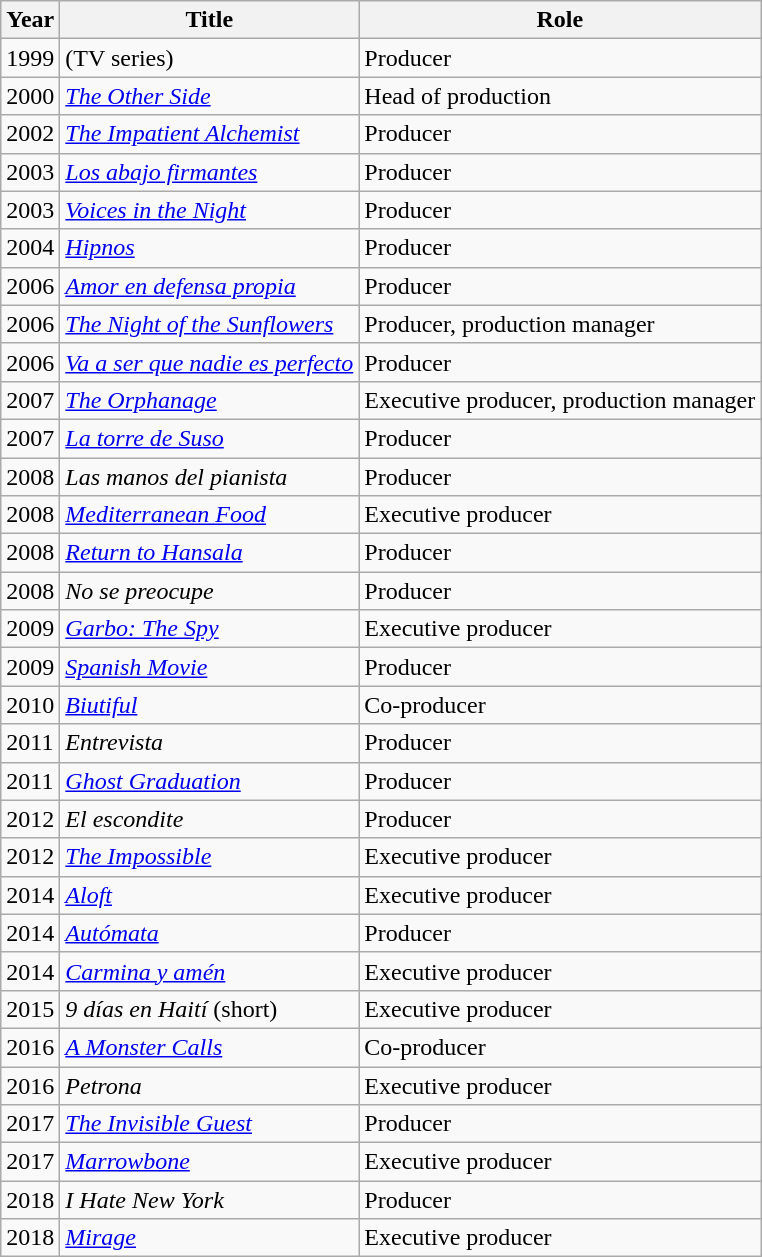<table class="wikitable">
<tr>
<th>Year</th>
<th>Title</th>
<th>Role</th>
</tr>
<tr>
<td>1999</td>
<td><em></em> (TV series)</td>
<td>Producer</td>
</tr>
<tr>
<td>2000</td>
<td><em><a href='#'>The Other Side</a></em></td>
<td>Head of production</td>
</tr>
<tr>
<td>2002</td>
<td><em><a href='#'>The Impatient Alchemist</a></em></td>
<td>Producer</td>
</tr>
<tr>
<td>2003</td>
<td><em><a href='#'>Los abajo firmantes</a></em></td>
<td>Producer</td>
</tr>
<tr>
<td>2003</td>
<td><em><a href='#'>Voices in the Night</a></em></td>
<td>Producer</td>
</tr>
<tr>
<td>2004</td>
<td><em><a href='#'>Hipnos</a></em></td>
<td>Producer</td>
</tr>
<tr>
<td>2006</td>
<td><em><a href='#'>Amor en defensa propia</a></em></td>
<td>Producer</td>
</tr>
<tr>
<td>2006</td>
<td><em><a href='#'>The Night of the Sunflowers</a></em></td>
<td>Producer, production manager</td>
</tr>
<tr>
<td>2006</td>
<td><em><a href='#'>Va a ser que nadie es perfecto</a></em></td>
<td>Producer</td>
</tr>
<tr>
<td>2007</td>
<td><em><a href='#'>The Orphanage</a></em></td>
<td>Executive producer, production manager</td>
</tr>
<tr>
<td>2007</td>
<td><em><a href='#'>La torre de Suso</a></em></td>
<td>Producer</td>
</tr>
<tr>
<td>2008</td>
<td><em>Las manos del pianista</em></td>
<td>Producer</td>
</tr>
<tr>
<td>2008</td>
<td><em><a href='#'>Mediterranean Food</a></em></td>
<td>Executive producer</td>
</tr>
<tr>
<td>2008</td>
<td><em><a href='#'>Return to Hansala</a></em></td>
<td>Producer</td>
</tr>
<tr>
<td>2008</td>
<td><em>No se preocupe</em></td>
<td>Producer</td>
</tr>
<tr>
<td>2009</td>
<td><em><a href='#'>Garbo: The Spy</a></em></td>
<td>Executive producer</td>
</tr>
<tr>
<td>2009</td>
<td><em><a href='#'>Spanish Movie</a></em></td>
<td>Producer</td>
</tr>
<tr>
<td>2010</td>
<td><em><a href='#'>Biutiful</a></em></td>
<td>Co-producer</td>
</tr>
<tr>
<td>2011</td>
<td><em>Entrevista</em></td>
<td>Producer</td>
</tr>
<tr>
<td>2011</td>
<td><em><a href='#'>Ghost Graduation</a></em></td>
<td>Producer</td>
</tr>
<tr>
<td>2012</td>
<td><em>El escondite</em></td>
<td>Producer</td>
</tr>
<tr>
<td>2012</td>
<td><em><a href='#'>The Impossible</a></em></td>
<td>Executive producer</td>
</tr>
<tr>
<td>2014</td>
<td><em><a href='#'>Aloft</a></em></td>
<td>Executive producer</td>
</tr>
<tr>
<td>2014</td>
<td><em><a href='#'>Autómata</a></em></td>
<td>Producer</td>
</tr>
<tr>
<td>2014</td>
<td><em><a href='#'>Carmina y amén</a></em></td>
<td>Executive producer</td>
</tr>
<tr>
<td>2015</td>
<td><em>9 días en Haití</em> (short)</td>
<td>Executive producer</td>
</tr>
<tr>
<td>2016</td>
<td><em><a href='#'>A Monster Calls</a></em></td>
<td>Co-producer</td>
</tr>
<tr>
<td>2016</td>
<td><em>Petrona</em></td>
<td>Executive producer</td>
</tr>
<tr>
<td>2017</td>
<td><em><a href='#'>The Invisible Guest</a></em></td>
<td>Producer</td>
</tr>
<tr>
<td>2017</td>
<td><em><a href='#'>Marrowbone</a></em></td>
<td>Executive producer</td>
</tr>
<tr>
<td>2018</td>
<td><em>I Hate New York</em></td>
<td>Producer</td>
</tr>
<tr>
<td>2018</td>
<td><em><a href='#'>Mirage</a></em></td>
<td>Executive producer</td>
</tr>
</table>
